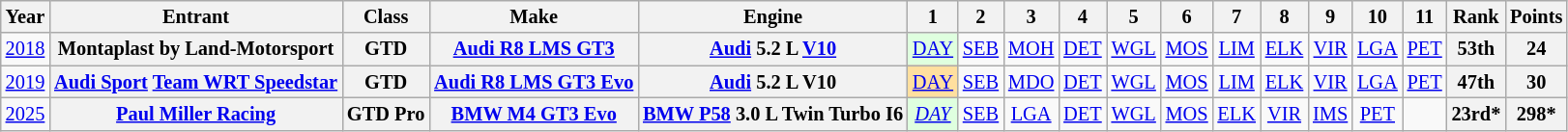<table class="wikitable" style="text-align:center; font-size:85%">
<tr>
<th>Year</th>
<th>Entrant</th>
<th>Class</th>
<th>Make</th>
<th>Engine</th>
<th>1</th>
<th>2</th>
<th>3</th>
<th>4</th>
<th>5</th>
<th>6</th>
<th>7</th>
<th>8</th>
<th>9</th>
<th>10</th>
<th>11</th>
<th>Rank</th>
<th>Points</th>
</tr>
<tr>
<td><a href='#'>2018</a></td>
<th>Montaplast by Land-Motorsport</th>
<th>GTD</th>
<th><a href='#'>Audi R8 LMS GT3</a></th>
<th><a href='#'>Audi</a> 5.2 L <a href='#'>V10</a></th>
<td style="background:#DFFFDF;"><a href='#'>DAY</a><br></td>
<td><a href='#'>SEB</a></td>
<td><a href='#'>MOH</a></td>
<td><a href='#'>DET</a></td>
<td><a href='#'>WGL</a></td>
<td><a href='#'>MOS</a></td>
<td><a href='#'>LIM</a></td>
<td><a href='#'>ELK</a></td>
<td><a href='#'>VIR</a></td>
<td><a href='#'>LGA</a></td>
<td><a href='#'>PET</a></td>
<th>53th</th>
<th>24</th>
</tr>
<tr>
<td><a href='#'>2019</a></td>
<th nowrap><a href='#'>Audi Sport</a> <a href='#'>Team WRT Speedstar</a></th>
<th>GTD</th>
<th nowrap><a href='#'>Audi R8 LMS GT3 Evo</a></th>
<th nowrap><a href='#'>Audi</a> 5.2 L V10</th>
<td style="background:#FFDF9F;"><a href='#'>DAY</a><br></td>
<td><a href='#'>SEB</a></td>
<td><a href='#'>MDO</a></td>
<td><a href='#'>DET</a></td>
<td><a href='#'>WGL</a></td>
<td><a href='#'>MOS</a></td>
<td><a href='#'>LIM</a></td>
<td><a href='#'>ELK</a></td>
<td><a href='#'>VIR</a></td>
<td><a href='#'>LGA</a></td>
<td><a href='#'>PET</a></td>
<th>47th</th>
<th>30</th>
</tr>
<tr>
<td><a href='#'>2025</a></td>
<th><a href='#'>Paul Miller Racing</a></th>
<th>GTD Pro</th>
<th><a href='#'>BMW M4 GT3 Evo</a></th>
<th><a href='#'>BMW P58</a> 3.0 L Twin Turbo I6</th>
<td style="background:#DFFFDF;"><em><a href='#'>DAY</a></em><br></td>
<td><a href='#'>SEB</a></td>
<td><a href='#'>LGA</a></td>
<td><a href='#'>DET</a></td>
<td><a href='#'>WGL</a></td>
<td><a href='#'>MOS</a></td>
<td><a href='#'>ELK</a></td>
<td><a href='#'>VIR</a></td>
<td><a href='#'>IMS</a></td>
<td><a href='#'>PET</a></td>
<td></td>
<th>23rd*</th>
<th>298*</th>
</tr>
</table>
